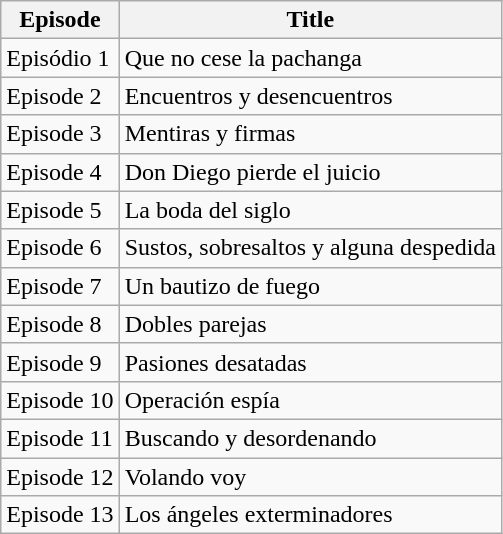<table class="wikitable">
<tr>
<th>Episode</th>
<th>Title</th>
</tr>
<tr>
<td>Episódio 1</td>
<td>Que no cese la pachanga</td>
</tr>
<tr>
<td>Episode 2</td>
<td>Encuentros y desencuentros</td>
</tr>
<tr>
<td>Episode 3</td>
<td>Mentiras y firmas</td>
</tr>
<tr>
<td>Episode 4</td>
<td>Don Diego pierde el juicio</td>
</tr>
<tr>
<td>Episode 5</td>
<td>La boda del siglo</td>
</tr>
<tr>
<td>Episode 6</td>
<td>Sustos, sobresaltos y alguna despedida</td>
</tr>
<tr>
<td>Episode 7</td>
<td>Un bautizo de fuego</td>
</tr>
<tr>
<td>Episode 8</td>
<td>Dobles parejas</td>
</tr>
<tr>
<td>Episode 9</td>
<td>Pasiones desatadas</td>
</tr>
<tr>
<td>Episode 10</td>
<td>Operación espía</td>
</tr>
<tr>
<td>Episode 11</td>
<td>Buscando y desordenando</td>
</tr>
<tr>
<td>Episode 12</td>
<td>Volando voy</td>
</tr>
<tr>
<td>Episode 13</td>
<td>Los ángeles exterminadores</td>
</tr>
</table>
